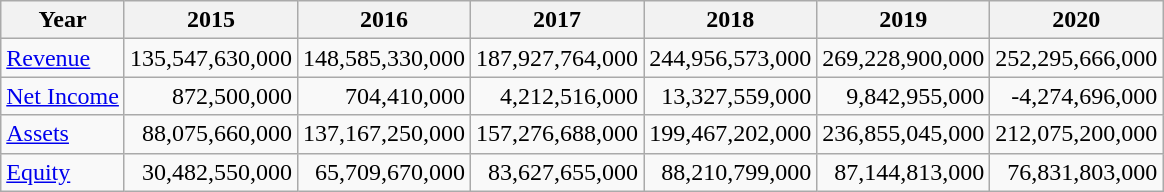<table class="wikitable">
<tr>
<th>Year</th>
<th>2015</th>
<th>2016</th>
<th>2017</th>
<th>2018</th>
<th>2019</th>
<th>2020</th>
</tr>
<tr>
<td><a href='#'>Revenue</a></td>
<td align="right">135,547,630,000</td>
<td align="right">148,585,330,000</td>
<td align="right">187,927,764,000</td>
<td align="right">244,956,573,000</td>
<td align="right">269,228,900,000</td>
<td align="right">252,295,666,000</td>
</tr>
<tr>
<td><a href='#'>Net Income</a></td>
<td align="right">872,500,000</td>
<td align="right">704,410,000</td>
<td align="right">4,212,516,000</td>
<td align="right">13,327,559,000</td>
<td align="right">9,842,955,000</td>
<td align="right">-4,274,696,000</td>
</tr>
<tr>
<td><a href='#'>Assets</a></td>
<td align="right">88,075,660,000</td>
<td align="right">137,167,250,000</td>
<td align="right">157,276,688,000</td>
<td align="right">199,467,202,000</td>
<td align="right">236,855,045,000</td>
<td align="right">212,075,200,000</td>
</tr>
<tr>
<td><a href='#'>Equity</a></td>
<td align="right">30,482,550,000</td>
<td align="right">65,709,670,000</td>
<td align="right">83,627,655,000</td>
<td align="right">88,210,799,000</td>
<td align="right">87,144,813,000</td>
<td align="right">76,831,803,000</td>
</tr>
</table>
